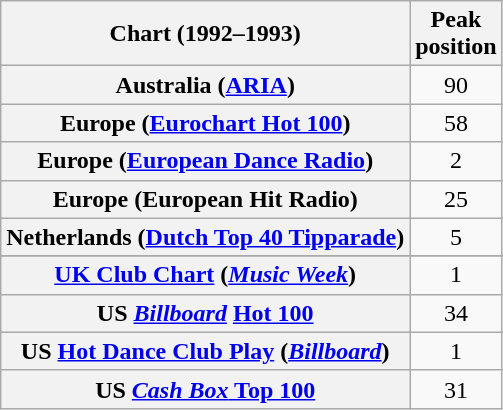<table class="wikitable sortable plainrowheaders">
<tr>
<th>Chart (1992–1993)</th>
<th>Peak<br>position</th>
</tr>
<tr>
<th scope="row">Australia (<a href='#'>ARIA</a>)</th>
<td style="text-align:center;">90</td>
</tr>
<tr>
<th scope="row">Europe (<a href='#'>Eurochart Hot 100</a>)</th>
<td style="text-align:center;">58</td>
</tr>
<tr>
<th scope="row">Europe (<a href='#'>European Dance Radio</a>)</th>
<td style="text-align:center;">2</td>
</tr>
<tr>
<th scope="row">Europe (European Hit Radio)</th>
<td style="text-align:center;">25</td>
</tr>
<tr>
<th scope="row">Netherlands (<a href='#'>Dutch Top 40 Tipparade</a>)</th>
<td style="text-align:center;">5</td>
</tr>
<tr>
</tr>
<tr>
</tr>
<tr>
</tr>
<tr>
<th scope="row"><a href='#'>UK Club Chart</a> (<em><a href='#'>Music Week</a></em>)</th>
<td style="text-align:center;">1</td>
</tr>
<tr>
<th scope="row">US <em><a href='#'>Billboard</a></em> <a href='#'>Hot 100</a></th>
<td style="text-align:center;">34</td>
</tr>
<tr>
<th scope="row">US <a href='#'>Hot Dance Club Play</a> (<em><a href='#'>Billboard</a></em>)</th>
<td style="text-align:center;">1</td>
</tr>
<tr>
<th scope="row">US <a href='#'><em>Cash Box</em> Top 100</a></th>
<td style="text-align:center;">31</td>
</tr>
</table>
